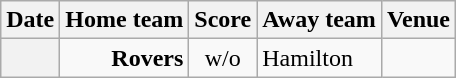<table class="wikitable football-result-list" style="max-width: 80em; text-align: center">
<tr>
<th scope="col">Date</th>
<th scope="col">Home team</th>
<th scope="col">Score</th>
<th scope="col">Away team</th>
<th scope="col">Venue</th>
</tr>
<tr>
<th scope="row"></th>
<td align=right><strong>Rovers</strong></td>
<td>w/o</td>
<td align=left>Hamilton</td>
<td></td>
</tr>
</table>
